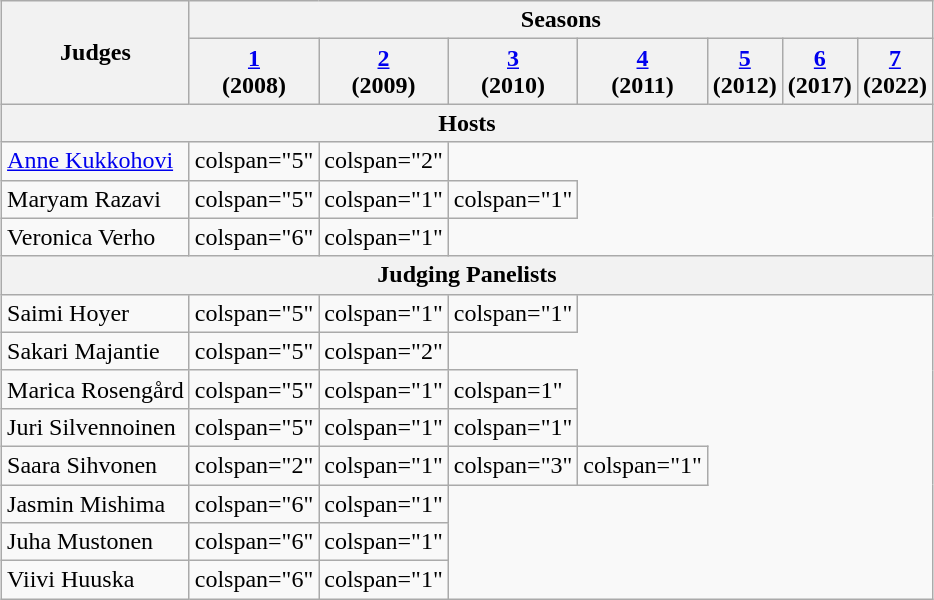<table class="wikitable" style="margin:1em auto 1em auto;">
<tr>
<th rowspan="2">Judges</th>
<th colspan="7">Seasons</th>
</tr>
<tr>
<th><a href='#'>1</a><br> (2008)</th>
<th><a href='#'>2</a><br> (2009)</th>
<th><a href='#'>3</a><br> (2010)</th>
<th><a href='#'>4</a><br> (2011)</th>
<th><a href='#'>5</a><br> (2012)</th>
<th><a href='#'>6</a><br> (2017)</th>
<th><a href='#'>7</a><br> (2022)</th>
</tr>
<tr>
<th scope="col" colspan="8">Hosts</th>
</tr>
<tr>
<td scope="row"><a href='#'>Anne Kukkohovi</a></td>
<td>colspan="5" </td>
<td>colspan="2" </td>
</tr>
<tr>
<td scope="row">Maryam Razavi</td>
<td>colspan="5" </td>
<td>colspan="1" </td>
<td>colspan="1" </td>
</tr>
<tr>
<td scope="row">Veronica Verho</td>
<td>colspan="6"  </td>
<td>colspan="1" </td>
</tr>
<tr>
<th scope="col" colspan="8">Judging Panelists</th>
</tr>
<tr>
<td scope="row">Saimi Hoyer</td>
<td>colspan="5" </td>
<td>colspan="1" </td>
<td>colspan="1" </td>
</tr>
<tr>
<td scope="row">Sakari Majantie</td>
<td>colspan="5" </td>
<td>colspan="2" </td>
</tr>
<tr>
<td scope="row">Marica Rosengård</td>
<td>colspan="5" </td>
<td>colspan="1" </td>
<td>colspan=1" </td>
</tr>
<tr>
<td scope="row">Juri Silvennoinen</td>
<td>colspan="5" </td>
<td>colspan="1" </td>
<td>colspan="1" </td>
</tr>
<tr>
<td scope="row">Saara Sihvonen</td>
<td>colspan="2" </td>
<td>colspan="1" </td>
<td>colspan="3" </td>
<td>colspan="1" </td>
</tr>
<tr>
<td scope="row">Jasmin Mishima</td>
<td>colspan="6" </td>
<td>colspan="1" </td>
</tr>
<tr>
<td scope="row">Juha Mustonen</td>
<td>colspan="6" </td>
<td>colspan="1" </td>
</tr>
<tr>
<td scope="row">Viivi Huuska</td>
<td>colspan="6" </td>
<td>colspan="1" </td>
</tr>
</table>
